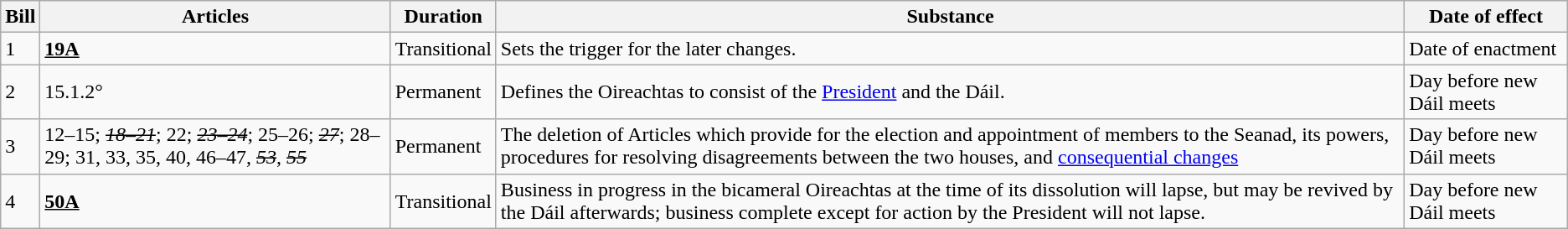<table class="wikitable">
<tr>
<th>Bill</th>
<th>Articles</th>
<th>Duration</th>
<th>Substance</th>
<th>Date of effect</th>
</tr>
<tr>
<td>1</td>
<td><strong><u>19A</u></strong></td>
<td>Transitional</td>
<td>Sets the trigger for the later changes.</td>
<td>Date of enactment</td>
</tr>
<tr>
<td>2</td>
<td>15.1.2°</td>
<td>Permanent</td>
<td>Defines the Oireachtas to consist of the <a href='#'>President</a> and the Dáil.</td>
<td>Day before new Dáil meets</td>
</tr>
<tr>
<td>3</td>
<td>12–15; <s><em>18–21</em></s>; 22; <s><em>23–24</em></s>; 25–26; <s><em>27</em></s>; 28–29; 31, 33, 35, 40, 46–47, <s><em>53</em></s>, <s><em>55</em></s></td>
<td>Permanent</td>
<td>The deletion of Articles which provide for the election  and appointment of members to the Seanad, its powers, procedures for resolving disagreements between the two houses, and <a href='#'>consequential changes</a></td>
<td>Day before new Dáil meets</td>
</tr>
<tr>
<td>4</td>
<td><strong><u>50A</u></strong></td>
<td>Transitional</td>
<td>Business in progress in the bicameral Oireachtas at the time of its dissolution will lapse, but may be revived by the Dáil afterwards; business complete except for action by the President will not lapse.</td>
<td>Day before new Dáil meets</td>
</tr>
</table>
